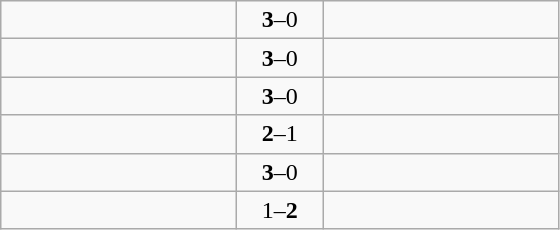<table class="wikitable">
<tr>
<td width=150><strong></strong></td>
<td style="width:50px" align=center><strong>3</strong>–0</td>
<td width=150></td>
</tr>
<tr>
<td width=150><strong></strong></td>
<td style="width:50px" align=center><strong>3</strong>–0</td>
<td width=150></td>
</tr>
<tr>
<td width=150><strong></strong></td>
<td style="width:50px" align=center><strong>3</strong>–0</td>
<td width=150></td>
</tr>
<tr>
<td width=150><strong></strong></td>
<td style="width:50px" align=center><strong>2</strong>–1</td>
<td width=150></td>
</tr>
<tr>
<td width=150><strong></strong></td>
<td style="width:50px" align=center><strong>3</strong>–0</td>
<td width=150></td>
</tr>
<tr>
<td width=150></td>
<td style="width:50px" align=center>1–<strong>2</strong></td>
<td width=150><strong></strong></td>
</tr>
</table>
